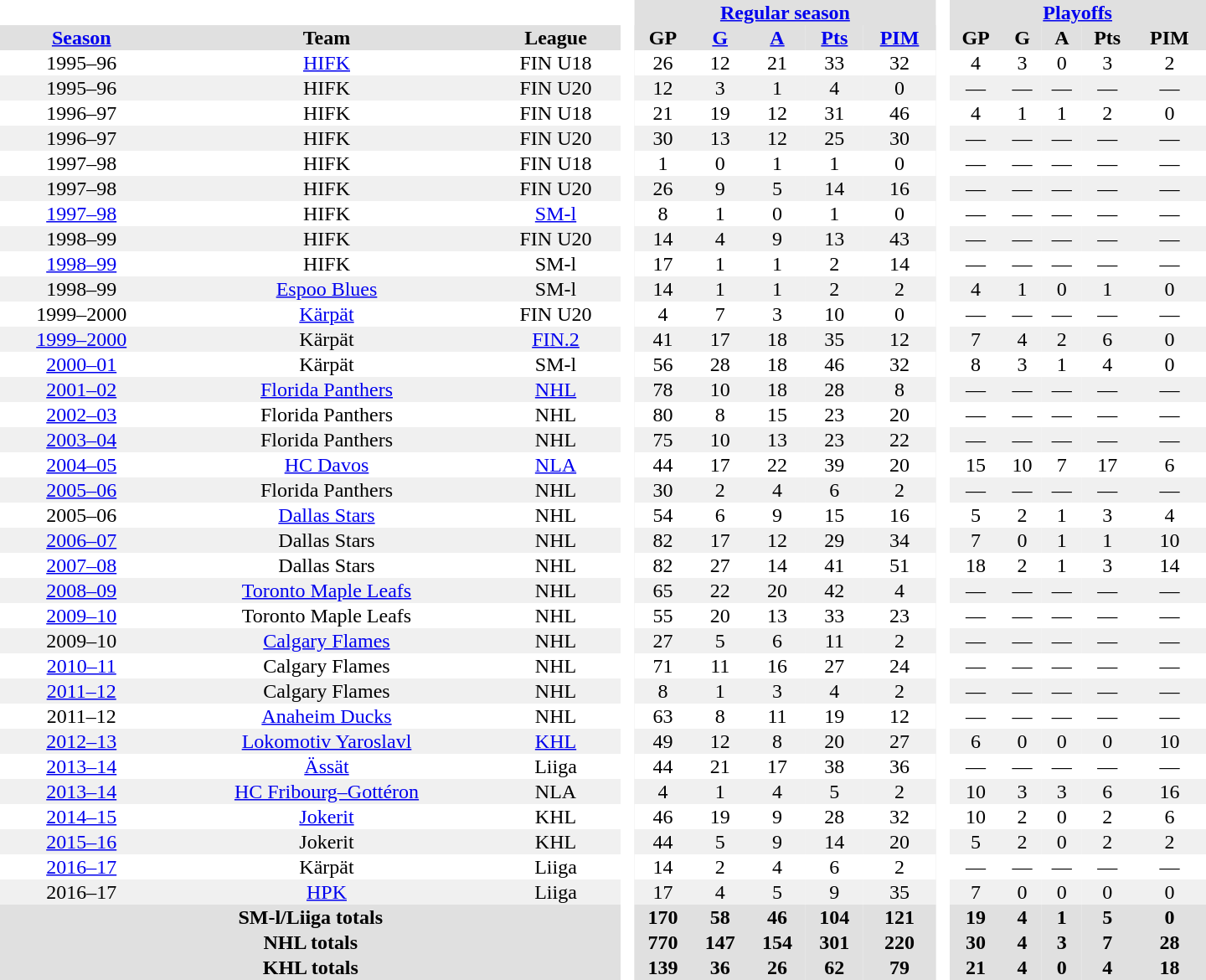<table border="0" cellpadding="1" cellspacing="0" style="text-align:center; width:60em">
<tr bgcolor="#e0e0e0">
<th colspan="3" bgcolor="#ffffff"> </th>
<th rowspan="99" bgcolor="#ffffff"> </th>
<th colspan="5"><a href='#'>Regular season</a></th>
<th rowspan="99" bgcolor="#ffffff"> </th>
<th colspan="5"><a href='#'>Playoffs</a></th>
</tr>
<tr bgcolor="#e0e0e0">
<th><a href='#'>Season</a></th>
<th>Team</th>
<th>League</th>
<th>GP</th>
<th><a href='#'>G</a></th>
<th><a href='#'>A</a></th>
<th><a href='#'>Pts</a></th>
<th><a href='#'>PIM</a></th>
<th>GP</th>
<th>G</th>
<th>A</th>
<th>Pts</th>
<th>PIM</th>
</tr>
<tr>
<td>1995–96</td>
<td><a href='#'>HIFK</a></td>
<td>FIN U18</td>
<td>26</td>
<td>12</td>
<td>21</td>
<td>33</td>
<td>32</td>
<td>4</td>
<td>3</td>
<td>0</td>
<td>3</td>
<td>2</td>
</tr>
<tr bgcolor="#f0f0f0">
<td>1995–96</td>
<td>HIFK</td>
<td>FIN U20</td>
<td>12</td>
<td>3</td>
<td>1</td>
<td>4</td>
<td>0</td>
<td>—</td>
<td>—</td>
<td>—</td>
<td>—</td>
<td>—</td>
</tr>
<tr>
<td>1996–97</td>
<td>HIFK</td>
<td>FIN U18</td>
<td>21</td>
<td>19</td>
<td>12</td>
<td>31</td>
<td>46</td>
<td>4</td>
<td>1</td>
<td>1</td>
<td>2</td>
<td>0</td>
</tr>
<tr bgcolor="#f0f0f0">
<td>1996–97</td>
<td>HIFK</td>
<td>FIN U20</td>
<td>30</td>
<td>13</td>
<td>12</td>
<td>25</td>
<td>30</td>
<td>—</td>
<td>—</td>
<td>—</td>
<td>—</td>
<td>—</td>
</tr>
<tr>
<td>1997–98</td>
<td>HIFK</td>
<td>FIN U18</td>
<td>1</td>
<td>0</td>
<td>1</td>
<td>1</td>
<td>0</td>
<td>—</td>
<td>—</td>
<td>—</td>
<td>—</td>
<td>—</td>
</tr>
<tr bgcolor="#f0f0f0">
<td>1997–98</td>
<td>HIFK</td>
<td>FIN U20</td>
<td>26</td>
<td>9</td>
<td>5</td>
<td>14</td>
<td>16</td>
<td>—</td>
<td>—</td>
<td>—</td>
<td>—</td>
<td>—</td>
</tr>
<tr>
<td><a href='#'>1997–98</a></td>
<td>HIFK</td>
<td><a href='#'>SM-l</a></td>
<td>8</td>
<td>1</td>
<td>0</td>
<td>1</td>
<td>0</td>
<td>—</td>
<td>—</td>
<td>—</td>
<td>—</td>
<td>—</td>
</tr>
<tr bgcolor="#f0f0f0">
<td>1998–99</td>
<td>HIFK</td>
<td>FIN U20</td>
<td>14</td>
<td>4</td>
<td>9</td>
<td>13</td>
<td>43</td>
<td>—</td>
<td>—</td>
<td>—</td>
<td>—</td>
<td>—</td>
</tr>
<tr>
<td><a href='#'>1998–99</a></td>
<td>HIFK</td>
<td>SM-l</td>
<td>17</td>
<td>1</td>
<td>1</td>
<td>2</td>
<td>14</td>
<td>—</td>
<td>—</td>
<td>—</td>
<td>—</td>
<td>—</td>
</tr>
<tr bgcolor="#f0f0f0">
<td>1998–99</td>
<td><a href='#'>Espoo Blues</a></td>
<td>SM-l</td>
<td>14</td>
<td>1</td>
<td>1</td>
<td>2</td>
<td>2</td>
<td>4</td>
<td>1</td>
<td>0</td>
<td>1</td>
<td>0</td>
</tr>
<tr>
<td>1999–2000</td>
<td><a href='#'>Kärpät</a></td>
<td>FIN U20</td>
<td>4</td>
<td>7</td>
<td>3</td>
<td>10</td>
<td>0</td>
<td>—</td>
<td>—</td>
<td>—</td>
<td>—</td>
<td>—</td>
</tr>
<tr bgcolor="#f0f0f0">
<td><a href='#'>1999–2000</a></td>
<td>Kärpät</td>
<td><a href='#'>FIN.2</a></td>
<td>41</td>
<td>17</td>
<td>18</td>
<td>35</td>
<td>12</td>
<td>7</td>
<td>4</td>
<td>2</td>
<td>6</td>
<td>0</td>
</tr>
<tr>
<td><a href='#'>2000–01</a></td>
<td>Kärpät</td>
<td>SM-l</td>
<td>56</td>
<td>28</td>
<td>18</td>
<td>46</td>
<td>32</td>
<td>8</td>
<td>3</td>
<td>1</td>
<td>4</td>
<td>0</td>
</tr>
<tr bgcolor="#f0f0f0">
<td><a href='#'>2001–02</a></td>
<td><a href='#'>Florida Panthers</a></td>
<td><a href='#'>NHL</a></td>
<td>78</td>
<td>10</td>
<td>18</td>
<td>28</td>
<td>8</td>
<td>—</td>
<td>—</td>
<td>—</td>
<td>—</td>
<td>—</td>
</tr>
<tr>
<td><a href='#'>2002–03</a></td>
<td>Florida Panthers</td>
<td>NHL</td>
<td>80</td>
<td>8</td>
<td>15</td>
<td>23</td>
<td>20</td>
<td>—</td>
<td>—</td>
<td>—</td>
<td>—</td>
<td>—</td>
</tr>
<tr bgcolor="#f0f0f0">
<td><a href='#'>2003–04</a></td>
<td>Florida Panthers</td>
<td>NHL</td>
<td>75</td>
<td>10</td>
<td>13</td>
<td>23</td>
<td>22</td>
<td>—</td>
<td>—</td>
<td>—</td>
<td>—</td>
<td>—</td>
</tr>
<tr>
<td><a href='#'>2004–05</a></td>
<td><a href='#'>HC Davos</a></td>
<td><a href='#'>NLA</a></td>
<td>44</td>
<td>17</td>
<td>22</td>
<td>39</td>
<td>20</td>
<td>15</td>
<td>10</td>
<td>7</td>
<td>17</td>
<td>6</td>
</tr>
<tr bgcolor="#f0f0f0">
<td><a href='#'>2005–06</a></td>
<td>Florida Panthers</td>
<td>NHL</td>
<td>30</td>
<td>2</td>
<td>4</td>
<td>6</td>
<td>2</td>
<td>—</td>
<td>—</td>
<td>—</td>
<td>—</td>
<td>—</td>
</tr>
<tr>
<td>2005–06</td>
<td><a href='#'>Dallas Stars</a></td>
<td>NHL</td>
<td>54</td>
<td>6</td>
<td>9</td>
<td>15</td>
<td>16</td>
<td>5</td>
<td>2</td>
<td>1</td>
<td>3</td>
<td>4</td>
</tr>
<tr bgcolor="#f0f0f0">
<td><a href='#'>2006–07</a></td>
<td>Dallas Stars</td>
<td>NHL</td>
<td>82</td>
<td>17</td>
<td>12</td>
<td>29</td>
<td>34</td>
<td>7</td>
<td>0</td>
<td>1</td>
<td>1</td>
<td>10</td>
</tr>
<tr>
<td><a href='#'>2007–08</a></td>
<td>Dallas Stars</td>
<td>NHL</td>
<td>82</td>
<td>27</td>
<td>14</td>
<td>41</td>
<td>51</td>
<td>18</td>
<td>2</td>
<td>1</td>
<td>3</td>
<td>14</td>
</tr>
<tr bgcolor="#f0f0f0">
<td><a href='#'>2008–09</a></td>
<td><a href='#'>Toronto Maple Leafs</a></td>
<td>NHL</td>
<td>65</td>
<td>22</td>
<td>20</td>
<td>42</td>
<td>4</td>
<td>—</td>
<td>—</td>
<td>—</td>
<td>—</td>
<td>—</td>
</tr>
<tr>
<td><a href='#'>2009–10</a></td>
<td>Toronto Maple Leafs</td>
<td>NHL</td>
<td>55</td>
<td>20</td>
<td>13</td>
<td>33</td>
<td>23</td>
<td>—</td>
<td>—</td>
<td>—</td>
<td>—</td>
<td>—</td>
</tr>
<tr bgcolor="#f0f0f0">
<td>2009–10</td>
<td><a href='#'>Calgary Flames</a></td>
<td>NHL</td>
<td>27</td>
<td>5</td>
<td>6</td>
<td>11</td>
<td>2</td>
<td>—</td>
<td>—</td>
<td>—</td>
<td>—</td>
<td>—</td>
</tr>
<tr>
<td><a href='#'>2010–11</a></td>
<td>Calgary Flames</td>
<td>NHL</td>
<td>71</td>
<td>11</td>
<td>16</td>
<td>27</td>
<td>24</td>
<td>—</td>
<td>—</td>
<td>—</td>
<td>—</td>
<td>—</td>
</tr>
<tr bgcolor="#f0f0f0">
<td><a href='#'>2011–12</a></td>
<td>Calgary Flames</td>
<td>NHL</td>
<td>8</td>
<td>1</td>
<td>3</td>
<td>4</td>
<td>2</td>
<td>—</td>
<td>—</td>
<td>—</td>
<td>—</td>
<td>—</td>
</tr>
<tr>
<td>2011–12</td>
<td><a href='#'>Anaheim Ducks</a></td>
<td>NHL</td>
<td>63</td>
<td>8</td>
<td>11</td>
<td>19</td>
<td>12</td>
<td>—</td>
<td>—</td>
<td>—</td>
<td>—</td>
<td>—</td>
</tr>
<tr bgcolor="#f0f0f0">
<td><a href='#'>2012–13</a></td>
<td><a href='#'>Lokomotiv Yaroslavl</a></td>
<td><a href='#'>KHL</a></td>
<td>49</td>
<td>12</td>
<td>8</td>
<td>20</td>
<td>27</td>
<td>6</td>
<td>0</td>
<td>0</td>
<td>0</td>
<td>10</td>
</tr>
<tr>
<td><a href='#'>2013–14</a></td>
<td><a href='#'>Ässät</a></td>
<td>Liiga</td>
<td>44</td>
<td>21</td>
<td>17</td>
<td>38</td>
<td>36</td>
<td>—</td>
<td>—</td>
<td>—</td>
<td>—</td>
<td>—</td>
</tr>
<tr bgcolor="#f0f0f0">
<td><a href='#'>2013–14</a></td>
<td><a href='#'>HC Fribourg–Gottéron</a></td>
<td>NLA</td>
<td>4</td>
<td>1</td>
<td>4</td>
<td>5</td>
<td>2</td>
<td>10</td>
<td>3</td>
<td>3</td>
<td>6</td>
<td>16</td>
</tr>
<tr>
<td><a href='#'>2014–15</a></td>
<td><a href='#'>Jokerit</a></td>
<td>KHL</td>
<td>46</td>
<td>19</td>
<td>9</td>
<td>28</td>
<td>32</td>
<td>10</td>
<td>2</td>
<td>0</td>
<td>2</td>
<td>6</td>
</tr>
<tr bgcolor="#f0f0f0">
<td><a href='#'>2015–16</a></td>
<td>Jokerit</td>
<td>KHL</td>
<td>44</td>
<td>5</td>
<td>9</td>
<td>14</td>
<td>20</td>
<td>5</td>
<td>2</td>
<td>0</td>
<td>2</td>
<td>2</td>
</tr>
<tr>
<td><a href='#'>2016–17</a></td>
<td>Kärpät</td>
<td>Liiga</td>
<td>14</td>
<td>2</td>
<td>4</td>
<td>6</td>
<td>2</td>
<td>—</td>
<td>—</td>
<td>—</td>
<td>—</td>
<td>—</td>
</tr>
<tr bgcolor="#f0f0f0">
<td>2016–17</td>
<td><a href='#'>HPK</a></td>
<td>Liiga</td>
<td>17</td>
<td>4</td>
<td>5</td>
<td>9</td>
<td>35</td>
<td>7</td>
<td>0</td>
<td>0</td>
<td>0</td>
<td>0</td>
</tr>
<tr bgcolor="#e0e0e0">
<th colspan="3">SM-l/Liiga totals</th>
<th>170</th>
<th>58</th>
<th>46</th>
<th>104</th>
<th>121</th>
<th>19</th>
<th>4</th>
<th>1</th>
<th>5</th>
<th>0</th>
</tr>
<tr bgcolor="#e0e0e0">
<th colspan="3">NHL totals</th>
<th>770</th>
<th>147</th>
<th>154</th>
<th>301</th>
<th>220</th>
<th>30</th>
<th>4</th>
<th>3</th>
<th>7</th>
<th>28</th>
</tr>
<tr bgcolor="#e0e0e0">
<th colspan="3">KHL totals</th>
<th>139</th>
<th>36</th>
<th>26</th>
<th>62</th>
<th>79</th>
<th>21</th>
<th>4</th>
<th>0</th>
<th>4</th>
<th>18</th>
</tr>
</table>
